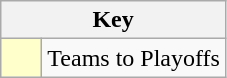<table class="wikitable" style="text-align: center;">
<tr>
<th colspan=2>Key</th>
</tr>
<tr>
<td style="background:#ffffcc; width:20px;"></td>
<td align=left>Teams to Playoffs</td>
</tr>
</table>
